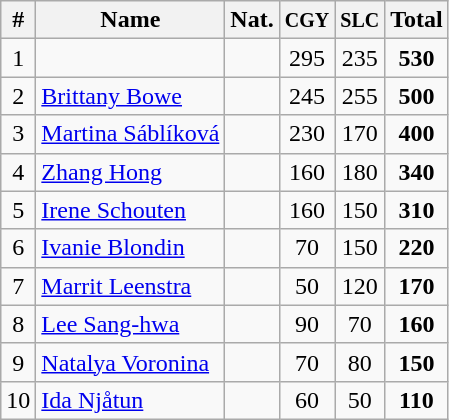<table class="wikitable" style="text-align:center;">
<tr>
<th>#</th>
<th>Name</th>
<th>Nat.</th>
<th><small>CGY</small></th>
<th><small>SLC</small></th>
<th>Total</th>
</tr>
<tr>
<td>1</td>
<td align=left></td>
<td></td>
<td>295</td>
<td>235</td>
<td><strong>530</strong></td>
</tr>
<tr>
<td>2</td>
<td align=left><a href='#'>Brittany Bowe</a></td>
<td></td>
<td>245</td>
<td>255</td>
<td><strong>500</strong></td>
</tr>
<tr>
<td>3</td>
<td align=left><a href='#'>Martina Sáblíková</a></td>
<td></td>
<td>230</td>
<td>170</td>
<td><strong>400</strong></td>
</tr>
<tr>
<td>4</td>
<td align=left><a href='#'>Zhang Hong</a></td>
<td></td>
<td>160</td>
<td>180</td>
<td><strong>340</strong></td>
</tr>
<tr>
<td>5</td>
<td align=left><a href='#'>Irene Schouten</a></td>
<td></td>
<td>160</td>
<td>150</td>
<td><strong>310</strong></td>
</tr>
<tr>
<td>6</td>
<td align=left><a href='#'>Ivanie Blondin</a></td>
<td></td>
<td>70</td>
<td>150</td>
<td><strong>220</strong></td>
</tr>
<tr>
<td>7</td>
<td align=left><a href='#'>Marrit Leenstra</a></td>
<td></td>
<td>50</td>
<td>120</td>
<td><strong>170</strong></td>
</tr>
<tr>
<td>8</td>
<td align=left><a href='#'>Lee Sang-hwa</a></td>
<td></td>
<td>90</td>
<td>70</td>
<td><strong>160</strong></td>
</tr>
<tr>
<td>9</td>
<td align=left><a href='#'>Natalya Voronina</a></td>
<td></td>
<td>70</td>
<td>80</td>
<td><strong>150</strong></td>
</tr>
<tr>
<td>10</td>
<td align=left><a href='#'>Ida Njåtun</a></td>
<td></td>
<td>60</td>
<td>50</td>
<td><strong>110</strong></td>
</tr>
</table>
